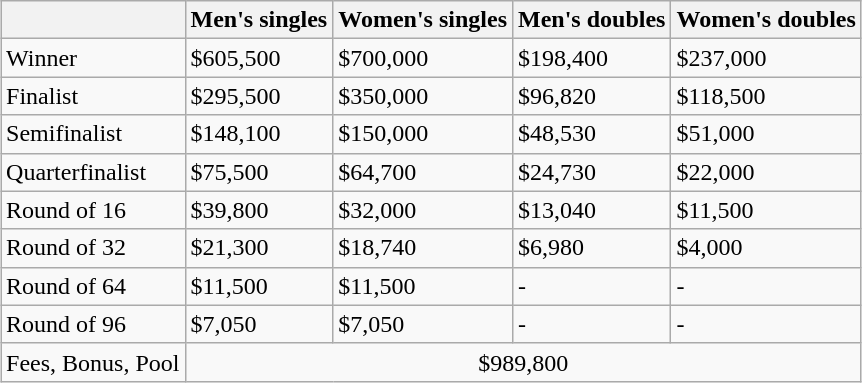<table class="wikitable" style="margin:0.2em auto">
<tr>
<th></th>
<th>Men's singles</th>
<th>Women's singles</th>
<th>Men's doubles</th>
<th>Women's doubles</th>
</tr>
<tr>
<td>Winner</td>
<td>$605,500</td>
<td>$700,000</td>
<td>$198,400</td>
<td>$237,000</td>
</tr>
<tr>
<td>Finalist</td>
<td>$295,500</td>
<td>$350,000</td>
<td>$96,820</td>
<td>$118,500</td>
</tr>
<tr>
<td>Semifinalist</td>
<td>$148,100</td>
<td>$150,000</td>
<td>$48,530</td>
<td>$51,000</td>
</tr>
<tr>
<td>Quarterfinalist</td>
<td>$75,500</td>
<td>$64,700</td>
<td>$24,730</td>
<td>$22,000</td>
</tr>
<tr>
<td>Round of 16</td>
<td>$39,800</td>
<td>$32,000</td>
<td>$13,040</td>
<td>$11,500</td>
</tr>
<tr>
<td>Round of 32</td>
<td>$21,300</td>
<td>$18,740</td>
<td>$6,980</td>
<td>$4,000</td>
</tr>
<tr>
<td>Round of 64</td>
<td>$11,500</td>
<td>$11,500</td>
<td>-</td>
<td>-</td>
</tr>
<tr>
<td>Round of 96</td>
<td>$7,050</td>
<td>$7,050</td>
<td>-</td>
<td>-</td>
</tr>
<tr>
<td>Fees, Bonus, Pool</td>
<td colspan=4 style="text-align:center">$989,800</td>
</tr>
</table>
